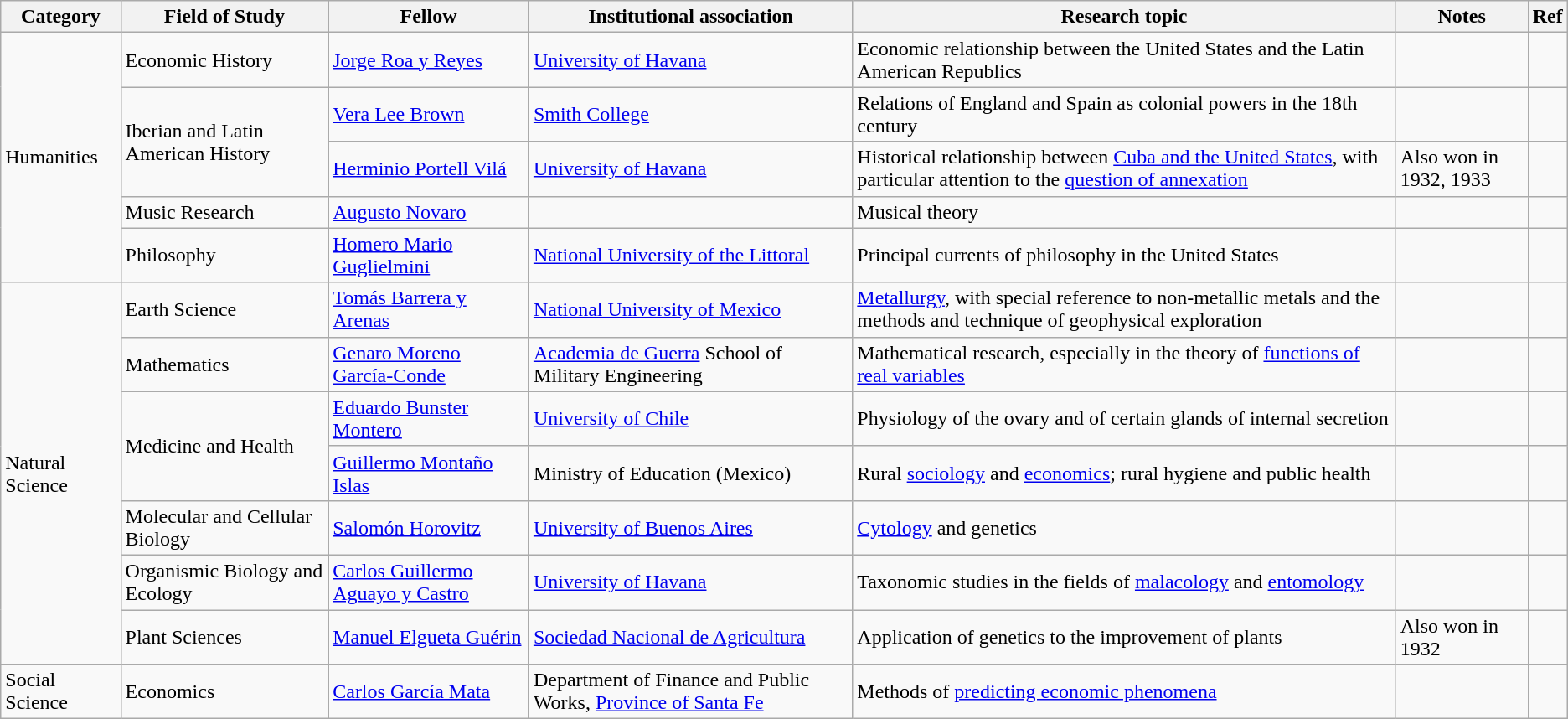<table class="wikitable sortable">
<tr>
<th>Category</th>
<th>Field of Study</th>
<th>Fellow</th>
<th>Institutional association </th>
<th>Research topic</th>
<th>Notes</th>
<th class="unsortable">Ref</th>
</tr>
<tr>
<td rowspan="5">Humanities</td>
<td>Economic History</td>
<td><a href='#'>Jorge Roa y Reyes</a></td>
<td><a href='#'>University of Havana</a></td>
<td>Economic relationship between the United States and the Latin American Republics</td>
<td></td>
<td></td>
</tr>
<tr>
<td rowspan="2">Iberian and Latin American History</td>
<td><a href='#'>Vera Lee Brown</a></td>
<td><a href='#'>Smith College</a></td>
<td>Relations of England and Spain as colonial powers in the 18th century</td>
<td></td>
<td></td>
</tr>
<tr>
<td><a href='#'>Herminio Portell Vilá</a></td>
<td><a href='#'>University of Havana</a></td>
<td>Historical relationship between <a href='#'>Cuba and the United States</a>, with particular attention to the <a href='#'>question of annexation</a></td>
<td>Also won in 1932, 1933</td>
<td></td>
</tr>
<tr>
<td>Music Research</td>
<td><a href='#'>Augusto Novaro</a> </td>
<td></td>
<td>Musical theory</td>
<td></td>
<td></td>
</tr>
<tr>
<td>Philosophy</td>
<td><a href='#'>Homero Mario Guglielmini</a></td>
<td><a href='#'>National University of the Littoral</a></td>
<td>Principal currents of philosophy in the United States</td>
<td></td>
<td></td>
</tr>
<tr>
<td rowspan="7">Natural Science</td>
<td>Earth Science</td>
<td><a href='#'>Tomás Barrera y Arenas</a></td>
<td><a href='#'>National University of Mexico</a></td>
<td><a href='#'>Metallurgy</a>, with special reference to non-metallic metals and the methods and technique of geophysical exploration</td>
<td></td>
<td></td>
</tr>
<tr>
<td>Mathematics</td>
<td><a href='#'>Genaro Moreno García-Conde</a></td>
<td><a href='#'>Academia de Guerra</a> School of Military Engineering</td>
<td>Mathematical research, especially in the theory of <a href='#'>functions of real variables</a></td>
<td></td>
<td></td>
</tr>
<tr>
<td rowspan="2">Medicine and Health</td>
<td><a href='#'>Eduardo Bunster Montero</a></td>
<td><a href='#'>University of Chile</a></td>
<td>Physiology of the ovary and of certain glands of internal secretion</td>
<td></td>
<td></td>
</tr>
<tr>
<td><a href='#'>Guillermo Montaño Islas</a></td>
<td>Ministry of Education (Mexico)</td>
<td>Rural <a href='#'>sociology</a> and <a href='#'>economics</a>; rural hygiene and public health</td>
<td></td>
<td></td>
</tr>
<tr>
<td>Molecular and Cellular Biology</td>
<td><a href='#'>Salomón Horovitz</a></td>
<td><a href='#'>University of Buenos Aires</a></td>
<td><a href='#'>Cytology</a> and genetics</td>
<td></td>
<td></td>
</tr>
<tr>
<td>Organismic Biology and Ecology</td>
<td><a href='#'>Carlos Guillermo Aguayo y Castro</a></td>
<td><a href='#'>University of Havana</a></td>
<td>Taxonomic studies in the fields of <a href='#'>malacology</a> and <a href='#'>entomology</a></td>
<td></td>
<td></td>
</tr>
<tr>
<td>Plant Sciences</td>
<td><a href='#'>Manuel Elgueta Guérin</a></td>
<td><a href='#'>Sociedad Nacional de Agricultura</a></td>
<td>Application of genetics to the improvement of plants</td>
<td>Also won in 1932</td>
<td></td>
</tr>
<tr>
<td>Social Science</td>
<td>Economics</td>
<td><a href='#'>Carlos García Mata</a></td>
<td>Department of Finance and Public Works, <a href='#'>Province of Santa Fe</a></td>
<td>Methods of <a href='#'>predicting economic phenomena</a></td>
<td></td>
<td></td>
</tr>
</table>
